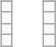<table>
<tr valign=top>
<td><br><table class="wikitable">
<tr>
</tr>
<tr>
<td align=center></td>
</tr>
<tr>
<td align=center></td>
</tr>
<tr>
<td align=center></td>
</tr>
<tr>
<td align=center></td>
</tr>
</table>
</td>
<td><br><table class="wikitable">
<tr>
</tr>
<tr>
<td align=center></td>
</tr>
<tr>
<td align=center></td>
</tr>
<tr>
<td align=center></td>
</tr>
<tr>
<td align=center></td>
</tr>
</table>
</td>
</tr>
</table>
